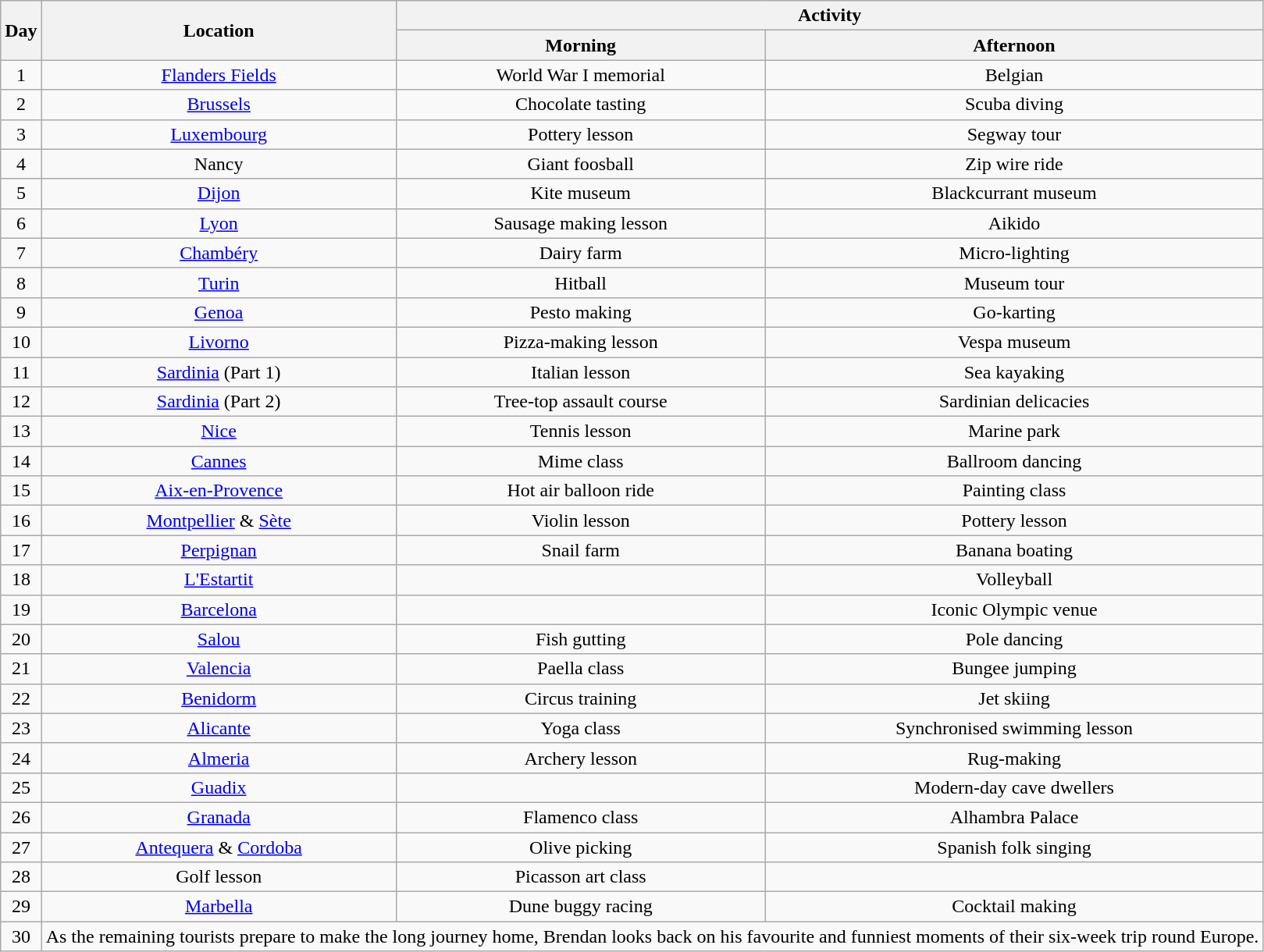<table class="wikitable" style="text-align:center;">
<tr>
<th rowspan=2>Day</th>
<th rowspan=2>Location</th>
<th colspan=2>Activity</th>
</tr>
<tr>
<th>Morning</th>
<th>Afternoon</th>
</tr>
<tr>
<td>1</td>
<td><a href='#'>Flanders Fields</a></td>
<td>World War I memorial</td>
<td>Belgian</td>
</tr>
<tr>
<td>2</td>
<td><a href='#'>Brussels</a></td>
<td>Chocolate tasting</td>
<td>Scuba diving</td>
</tr>
<tr>
<td>3</td>
<td><a href='#'>Luxembourg</a></td>
<td>Pottery lesson</td>
<td>Segway tour</td>
</tr>
<tr>
<td>4</td>
<td>Nancy</td>
<td>Giant foosball</td>
<td>Zip wire ride</td>
</tr>
<tr>
<td>5</td>
<td><a href='#'>Dijon</a></td>
<td>Kite museum</td>
<td>Blackcurrant museum</td>
</tr>
<tr>
<td>6</td>
<td><a href='#'>Lyon</a></td>
<td>Sausage making lesson</td>
<td>Aikido</td>
</tr>
<tr>
<td>7</td>
<td><a href='#'>Chambéry</a></td>
<td>Dairy farm</td>
<td>Micro-lighting</td>
</tr>
<tr>
<td>8</td>
<td><a href='#'>Turin</a></td>
<td>Hitball</td>
<td>Museum tour</td>
</tr>
<tr>
<td>9</td>
<td><a href='#'>Genoa</a></td>
<td>Pesto making</td>
<td>Go-karting</td>
</tr>
<tr>
<td>10</td>
<td><a href='#'>Livorno</a></td>
<td>Pizza-making lesson</td>
<td>Vespa museum</td>
</tr>
<tr>
<td>11</td>
<td><a href='#'>Sardinia</a> (Part 1)</td>
<td>Italian lesson</td>
<td>Sea kayaking</td>
</tr>
<tr>
<td>12</td>
<td><a href='#'>Sardinia</a> (Part 2)</td>
<td>Tree-top assault course</td>
<td>Sardinian delicacies</td>
</tr>
<tr>
<td>13</td>
<td><a href='#'>Nice</a></td>
<td>Tennis lesson</td>
<td>Marine park</td>
</tr>
<tr>
<td>14</td>
<td><a href='#'>Cannes</a></td>
<td>Mime class</td>
<td>Ballroom dancing</td>
</tr>
<tr>
<td>15</td>
<td><a href='#'>Aix-en-Provence</a></td>
<td>Hot air balloon ride</td>
<td>Painting class</td>
</tr>
<tr>
<td>16</td>
<td><a href='#'>Montpellier</a> & <a href='#'>Sète</a></td>
<td>Violin lesson</td>
<td>Pottery lesson</td>
</tr>
<tr>
<td>17</td>
<td><a href='#'>Perpignan</a></td>
<td>Snail farm</td>
<td>Banana boating</td>
</tr>
<tr>
<td>18</td>
<td><a href='#'>L'Estartit</a></td>
<td></td>
<td>Volleyball</td>
</tr>
<tr>
<td>19</td>
<td><a href='#'>Barcelona</a></td>
<td></td>
<td>Iconic Olympic venue</td>
</tr>
<tr>
<td>20</td>
<td><a href='#'>Salou</a></td>
<td>Fish gutting</td>
<td>Pole dancing</td>
</tr>
<tr>
<td>21</td>
<td><a href='#'>Valencia</a></td>
<td>Paella class</td>
<td>Bungee jumping</td>
</tr>
<tr>
<td>22</td>
<td><a href='#'>Benidorm</a></td>
<td>Circus training</td>
<td>Jet skiing</td>
</tr>
<tr>
<td>23</td>
<td><a href='#'>Alicante</a></td>
<td>Yoga class</td>
<td>Synchronised swimming lesson</td>
</tr>
<tr>
<td>24</td>
<td><a href='#'>Almeria</a></td>
<td>Archery lesson</td>
<td>Rug-making</td>
</tr>
<tr>
<td>25</td>
<td><a href='#'>Guadix</a></td>
<td></td>
<td>Modern-day cave dwellers</td>
</tr>
<tr>
<td>26</td>
<td><a href='#'>Granada</a></td>
<td>Flamenco class</td>
<td>Alhambra Palace</td>
</tr>
<tr>
<td>27</td>
<td><a href='#'>Antequera</a> & <a href='#'>Cordoba</a></td>
<td>Olive picking</td>
<td>Spanish folk singing</td>
</tr>
<tr>
<td>28</td>
<td>Golf lesson</td>
<td>Picasson art class</td>
</tr>
<tr>
<td>29</td>
<td><a href='#'>Marbella</a></td>
<td>Dune buggy racing</td>
<td>Cocktail making</td>
</tr>
<tr>
<td>30</td>
<td colspan="3">As the remaining tourists prepare to make the long journey home, Brendan looks back on his favourite and funniest moments of their six-week trip round Europe.</td>
</tr>
</table>
